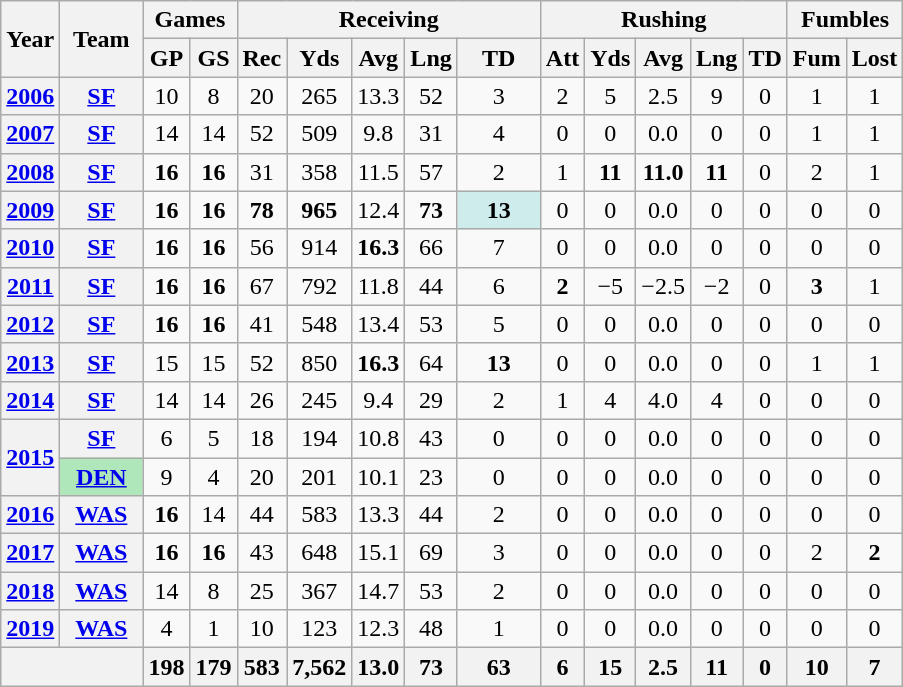<table class="wikitable" style="text-align:center;">
<tr>
<th rowspan="2">Year</th>
<th rowspan="2">Team</th>
<th colspan="2">Games</th>
<th colspan="5">Receiving</th>
<th colspan="5">Rushing</th>
<th colspan="2">Fumbles</th>
</tr>
<tr>
<th>GP</th>
<th>GS</th>
<th>Rec</th>
<th>Yds</th>
<th>Avg</th>
<th>Lng</th>
<th>TD</th>
<th>Att</th>
<th>Yds</th>
<th>Avg</th>
<th>Lng</th>
<th>TD</th>
<th>Fum</th>
<th>Lost</th>
</tr>
<tr>
<th><a href='#'>2006</a></th>
<th><a href='#'>SF</a></th>
<td>10</td>
<td>8</td>
<td>20</td>
<td>265</td>
<td>13.3</td>
<td>52</td>
<td>3</td>
<td>2</td>
<td>5</td>
<td>2.5</td>
<td>9</td>
<td>0</td>
<td>1</td>
<td>1</td>
</tr>
<tr>
<th><a href='#'>2007</a></th>
<th><a href='#'>SF</a></th>
<td>14</td>
<td>14</td>
<td>52</td>
<td>509</td>
<td>9.8</td>
<td>31</td>
<td>4</td>
<td>0</td>
<td>0</td>
<td>0.0</td>
<td>0</td>
<td>0</td>
<td>1</td>
<td>1</td>
</tr>
<tr>
<th><a href='#'>2008</a></th>
<th><a href='#'>SF</a></th>
<td><strong>16</strong></td>
<td><strong>16</strong></td>
<td>31</td>
<td>358</td>
<td>11.5</td>
<td>57</td>
<td>2</td>
<td>1</td>
<td><strong>11</strong></td>
<td><strong>11.0</strong></td>
<td><strong>11</strong></td>
<td>0</td>
<td>2</td>
<td>1</td>
</tr>
<tr>
<th><a href='#'>2009</a></th>
<th><a href='#'>SF</a></th>
<td><strong>16</strong></td>
<td><strong>16</strong></td>
<td><strong>78</strong></td>
<td><strong>965</strong></td>
<td>12.4</td>
<td><strong>73</strong></td>
<td style="background:#cfecec; width:3em;"><strong>13</strong></td>
<td>0</td>
<td>0</td>
<td>0.0</td>
<td>0</td>
<td>0</td>
<td>0</td>
<td>0</td>
</tr>
<tr>
<th><a href='#'>2010</a></th>
<th><a href='#'>SF</a></th>
<td><strong>16</strong></td>
<td><strong>16</strong></td>
<td>56</td>
<td>914</td>
<td><strong>16.3</strong></td>
<td>66</td>
<td>7</td>
<td>0</td>
<td>0</td>
<td>0.0</td>
<td>0</td>
<td>0</td>
<td>0</td>
<td>0</td>
</tr>
<tr>
<th><a href='#'>2011</a></th>
<th><a href='#'>SF</a></th>
<td><strong>16</strong></td>
<td><strong>16</strong></td>
<td>67</td>
<td>792</td>
<td>11.8</td>
<td>44</td>
<td>6</td>
<td><strong>2</strong></td>
<td>−5</td>
<td>−2.5</td>
<td>−2</td>
<td>0</td>
<td><strong>3</strong></td>
<td>1</td>
</tr>
<tr>
<th><a href='#'>2012</a></th>
<th><a href='#'>SF</a></th>
<td><strong>16</strong></td>
<td><strong>16</strong></td>
<td>41</td>
<td>548</td>
<td>13.4</td>
<td>53</td>
<td>5</td>
<td>0</td>
<td>0</td>
<td>0.0</td>
<td>0</td>
<td>0</td>
<td>0</td>
<td>0</td>
</tr>
<tr>
<th><a href='#'>2013</a></th>
<th><a href='#'>SF</a></th>
<td>15</td>
<td>15</td>
<td>52</td>
<td>850</td>
<td><strong>16.3</strong></td>
<td>64</td>
<td><strong>13</strong></td>
<td>0</td>
<td>0</td>
<td>0.0</td>
<td>0</td>
<td>0</td>
<td>1</td>
<td>1</td>
</tr>
<tr ">
<th><a href='#'>2014</a></th>
<th><a href='#'>SF</a></th>
<td>14</td>
<td>14</td>
<td>26</td>
<td>245</td>
<td>9.4</td>
<td>29</td>
<td>2</td>
<td>1</td>
<td>4</td>
<td>4.0</td>
<td>4</td>
<td>0</td>
<td>0</td>
<td>0</td>
</tr>
<tr>
<th rowspan="2"><a href='#'>2015</a></th>
<th><a href='#'>SF</a></th>
<td>6</td>
<td>5</td>
<td>18</td>
<td>194</td>
<td>10.8</td>
<td>43</td>
<td>0</td>
<td>0</td>
<td>0</td>
<td>0.0</td>
<td>0</td>
<td>0</td>
<td>0</td>
<td>0</td>
</tr>
<tr>
<th style="background:#afe6ba; width:3em;"><a href='#'>DEN</a></th>
<td>9</td>
<td>4</td>
<td>20</td>
<td>201</td>
<td>10.1</td>
<td>23</td>
<td>0</td>
<td>0</td>
<td>0</td>
<td>0.0</td>
<td>0</td>
<td>0</td>
<td>0</td>
<td>0</td>
</tr>
<tr>
<th><a href='#'>2016</a></th>
<th><a href='#'>WAS</a></th>
<td><strong>16</strong></td>
<td>14</td>
<td>44</td>
<td>583</td>
<td>13.3</td>
<td>44</td>
<td>2</td>
<td>0</td>
<td>0</td>
<td>0.0</td>
<td>0</td>
<td>0</td>
<td>0</td>
<td>0</td>
</tr>
<tr>
<th><a href='#'>2017</a></th>
<th><a href='#'>WAS</a></th>
<td><strong>16</strong></td>
<td><strong>16</strong></td>
<td>43</td>
<td>648</td>
<td>15.1</td>
<td>69</td>
<td>3</td>
<td>0</td>
<td>0</td>
<td>0.0</td>
<td>0</td>
<td>0</td>
<td>2</td>
<td><strong>2</strong></td>
</tr>
<tr>
<th><a href='#'>2018</a></th>
<th><a href='#'>WAS</a></th>
<td>14</td>
<td>8</td>
<td>25</td>
<td>367</td>
<td>14.7</td>
<td>53</td>
<td>2</td>
<td>0</td>
<td>0</td>
<td>0.0</td>
<td>0</td>
<td>0</td>
<td>0</td>
<td>0</td>
</tr>
<tr>
<th><a href='#'>2019</a></th>
<th><a href='#'>WAS</a></th>
<td>4</td>
<td>1</td>
<td>10</td>
<td>123</td>
<td>12.3</td>
<td>48</td>
<td>1</td>
<td>0</td>
<td>0</td>
<td>0.0</td>
<td>0</td>
<td>0</td>
<td>0</td>
<td>0</td>
</tr>
<tr>
<th colspan="2"></th>
<th>198</th>
<th>179</th>
<th>583</th>
<th>7,562</th>
<th>13.0</th>
<th>73</th>
<th>63</th>
<th>6</th>
<th>15</th>
<th>2.5</th>
<th>11</th>
<th>0</th>
<th>10</th>
<th>7</th>
</tr>
</table>
